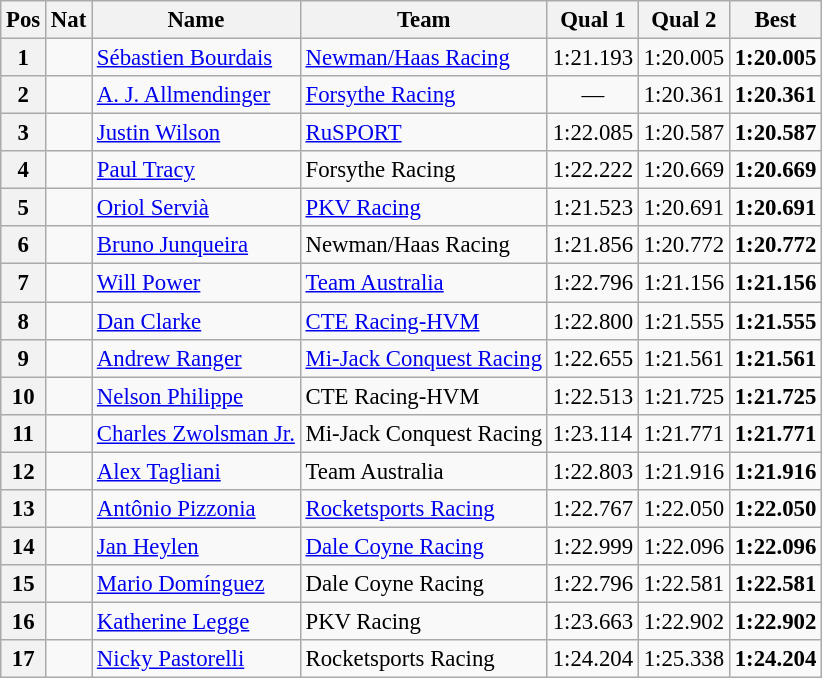<table class="wikitable" style="font-size: 95%;">
<tr>
<th>Pos</th>
<th>Nat</th>
<th>Name</th>
<th>Team</th>
<th>Qual 1</th>
<th>Qual 2</th>
<th>Best</th>
</tr>
<tr>
<th>1</th>
<td></td>
<td><a href='#'>Sébastien Bourdais</a></td>
<td><a href='#'>Newman/Haas Racing</a></td>
<td>1:21.193</td>
<td>1:20.005</td>
<td><strong>1:20.005</strong></td>
</tr>
<tr>
<th>2</th>
<td></td>
<td><a href='#'>A. J. Allmendinger</a></td>
<td><a href='#'>Forsythe Racing</a></td>
<td align="center">—</td>
<td>1:20.361</td>
<td><strong>1:20.361</strong></td>
</tr>
<tr>
<th>3</th>
<td></td>
<td><a href='#'>Justin Wilson</a></td>
<td><a href='#'>RuSPORT</a></td>
<td>1:22.085</td>
<td>1:20.587</td>
<td><strong>1:20.587</strong></td>
</tr>
<tr>
<th>4</th>
<td></td>
<td><a href='#'>Paul Tracy</a></td>
<td>Forsythe Racing</td>
<td>1:22.222</td>
<td>1:20.669</td>
<td><strong>1:20.669</strong></td>
</tr>
<tr>
<th>5</th>
<td></td>
<td><a href='#'>Oriol Servià</a></td>
<td><a href='#'>PKV Racing</a></td>
<td>1:21.523</td>
<td>1:20.691</td>
<td><strong>1:20.691</strong></td>
</tr>
<tr>
<th>6</th>
<td></td>
<td><a href='#'>Bruno Junqueira</a></td>
<td>Newman/Haas Racing</td>
<td>1:21.856</td>
<td>1:20.772</td>
<td><strong>1:20.772</strong></td>
</tr>
<tr>
<th>7</th>
<td></td>
<td><a href='#'>Will Power</a></td>
<td><a href='#'>Team Australia</a></td>
<td>1:22.796</td>
<td>1:21.156</td>
<td><strong>1:21.156</strong></td>
</tr>
<tr>
<th>8</th>
<td></td>
<td><a href='#'>Dan Clarke</a></td>
<td><a href='#'>CTE Racing-HVM</a></td>
<td>1:22.800</td>
<td>1:21.555</td>
<td><strong>1:21.555</strong></td>
</tr>
<tr>
<th>9</th>
<td></td>
<td><a href='#'>Andrew Ranger</a></td>
<td><a href='#'>Mi-Jack Conquest Racing</a></td>
<td>1:22.655</td>
<td>1:21.561</td>
<td><strong>1:21.561</strong></td>
</tr>
<tr>
<th>10</th>
<td></td>
<td><a href='#'>Nelson Philippe</a></td>
<td>CTE Racing-HVM</td>
<td>1:22.513</td>
<td>1:21.725</td>
<td><strong>1:21.725</strong></td>
</tr>
<tr>
<th>11</th>
<td></td>
<td><a href='#'>Charles Zwolsman Jr.</a></td>
<td>Mi-Jack Conquest Racing</td>
<td>1:23.114</td>
<td>1:21.771</td>
<td><strong>1:21.771</strong></td>
</tr>
<tr>
<th>12</th>
<td></td>
<td><a href='#'>Alex Tagliani</a></td>
<td>Team Australia</td>
<td>1:22.803</td>
<td>1:21.916</td>
<td><strong>1:21.916</strong></td>
</tr>
<tr>
<th>13</th>
<td></td>
<td><a href='#'>Antônio Pizzonia</a></td>
<td><a href='#'>Rocketsports Racing</a></td>
<td>1:22.767</td>
<td>1:22.050</td>
<td><strong>1:22.050</strong></td>
</tr>
<tr>
<th>14</th>
<td></td>
<td><a href='#'>Jan Heylen</a></td>
<td><a href='#'>Dale Coyne Racing</a></td>
<td>1:22.999</td>
<td>1:22.096</td>
<td><strong>1:22.096</strong></td>
</tr>
<tr>
<th>15</th>
<td></td>
<td><a href='#'>Mario Domínguez</a></td>
<td>Dale Coyne Racing</td>
<td>1:22.796</td>
<td>1:22.581</td>
<td><strong>1:22.581</strong></td>
</tr>
<tr>
<th>16</th>
<td></td>
<td><a href='#'>Katherine Legge</a></td>
<td>PKV Racing</td>
<td>1:23.663</td>
<td>1:22.902</td>
<td><strong>1:22.902</strong></td>
</tr>
<tr>
<th>17</th>
<td></td>
<td><a href='#'>Nicky Pastorelli</a></td>
<td>Rocketsports Racing</td>
<td>1:24.204</td>
<td>1:25.338</td>
<td><strong>1:24.204</strong></td>
</tr>
</table>
